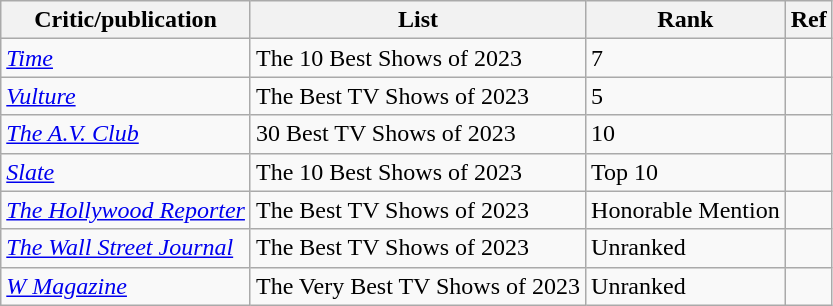<table class="wikitable">
<tr>
<th>Critic/publication</th>
<th>List</th>
<th>Rank</th>
<th>Ref</th>
</tr>
<tr>
<td><em><a href='#'>Time</a></em></td>
<td>The 10 Best Shows of 2023</td>
<td>7</td>
<td></td>
</tr>
<tr>
<td><em><a href='#'>Vulture</a></em></td>
<td>The Best TV Shows of 2023</td>
<td>5</td>
<td></td>
</tr>
<tr>
<td><em><a href='#'>The A.V. Club</a></em></td>
<td>30 Best TV Shows of 2023</td>
<td>10</td>
<td></td>
</tr>
<tr>
<td><em><a href='#'>Slate</a></em></td>
<td>The 10 Best Shows of 2023</td>
<td>Top 10</td>
<td></td>
</tr>
<tr>
<td><em><a href='#'>The Hollywood Reporter</a></em></td>
<td>The Best TV Shows of 2023</td>
<td>Honorable Mention</td>
<td></td>
</tr>
<tr>
<td><em><a href='#'>The Wall Street Journal</a></em></td>
<td>The Best TV Shows of 2023</td>
<td>Unranked</td>
<td></td>
</tr>
<tr>
<td><em><a href='#'>W Magazine</a></em></td>
<td>The Very Best TV Shows of 2023</td>
<td>Unranked</td>
<td></td>
</tr>
</table>
